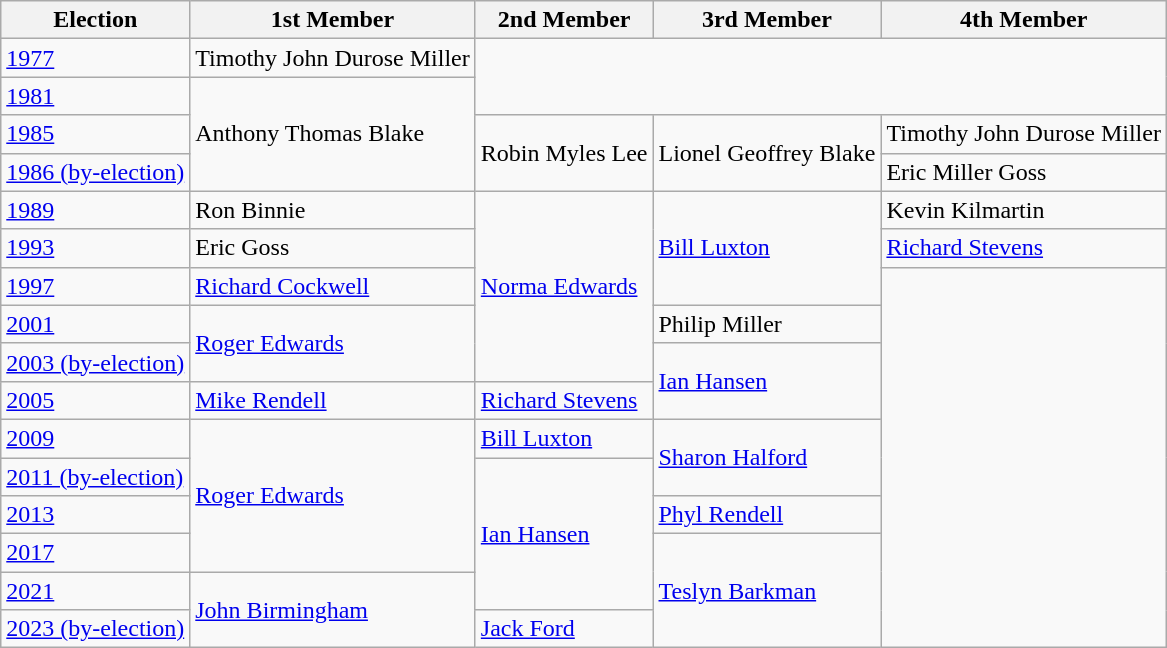<table class="wikitable">
<tr>
<th>Election</th>
<th>1st Member</th>
<th>2nd Member</th>
<th>3rd Member</th>
<th>4th Member</th>
</tr>
<tr>
<td><a href='#'>1977</a></td>
<td>Timothy John Durose Miller</td>
<td rowspan="2" colspan="3"></td>
</tr>
<tr>
<td><a href='#'>1981</a></td>
<td rowspan="3">Anthony Thomas Blake</td>
</tr>
<tr>
<td><a href='#'>1985</a></td>
<td rowspan="2">Robin Myles Lee</td>
<td rowspan="2">Lionel Geoffrey Blake</td>
<td>Timothy John Durose Miller</td>
</tr>
<tr>
<td><a href='#'>1986 (by-election)</a></td>
<td>Eric Miller Goss</td>
</tr>
<tr>
<td><a href='#'>1989</a></td>
<td>Ron Binnie</td>
<td rowspan="5"><a href='#'>Norma Edwards</a></td>
<td rowspan="3"><a href='#'>Bill Luxton</a></td>
<td>Kevin Kilmartin</td>
</tr>
<tr>
<td><a href='#'>1993</a></td>
<td>Eric Goss</td>
<td><a href='#'>Richard Stevens</a></td>
</tr>
<tr>
<td><a href='#'>1997</a></td>
<td><a href='#'>Richard Cockwell</a></td>
<td rowspan="10"></td>
</tr>
<tr>
<td><a href='#'>2001</a></td>
<td rowspan="2"><a href='#'>Roger Edwards</a></td>
<td>Philip Miller</td>
</tr>
<tr>
<td><a href='#'>2003 (by-election)</a></td>
<td rowspan="2"><a href='#'>Ian Hansen</a></td>
</tr>
<tr>
<td><a href='#'>2005</a></td>
<td><a href='#'>Mike Rendell</a></td>
<td><a href='#'>Richard Stevens</a></td>
</tr>
<tr>
<td><a href='#'>2009</a></td>
<td rowspan="4"><a href='#'>Roger Edwards</a></td>
<td><a href='#'>Bill Luxton</a></td>
<td rowspan="2"><a href='#'>Sharon Halford</a></td>
</tr>
<tr>
<td><a href='#'>2011 (by-election)</a></td>
<td rowspan="4"><a href='#'>Ian Hansen</a></td>
</tr>
<tr>
<td><a href='#'>2013</a></td>
<td><a href='#'>Phyl Rendell</a></td>
</tr>
<tr>
<td><a href='#'>2017</a></td>
<td rowspan=3><a href='#'>Teslyn Barkman</a></td>
</tr>
<tr>
<td><a href='#'>2021</a></td>
<td rowspan=2><a href='#'>John Birmingham</a></td>
</tr>
<tr>
<td><a href='#'>2023 (by-election)</a></td>
<td><a href='#'>Jack Ford</a></td>
</tr>
</table>
